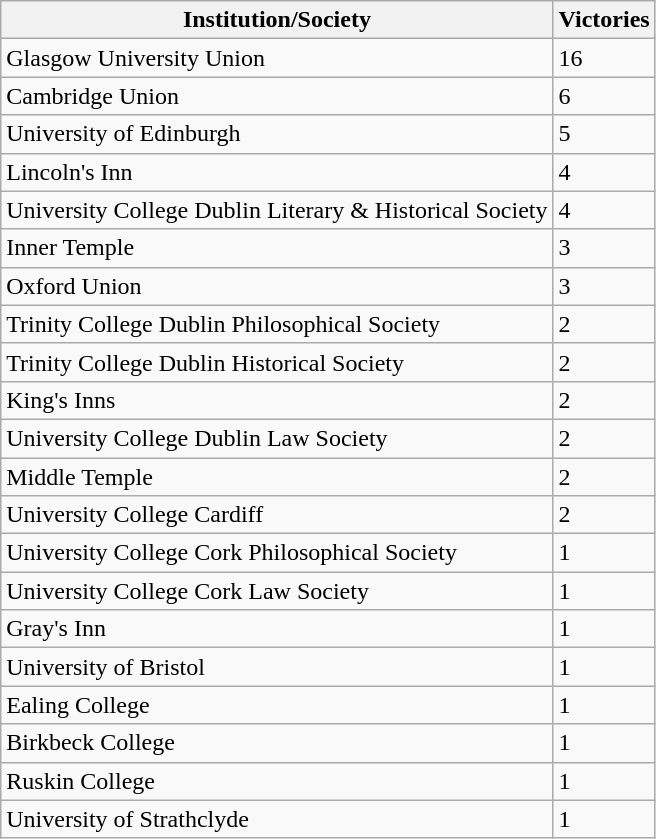<table class="wikitable sortable">
<tr>
<th>Institution/Society</th>
<th>Victories</th>
</tr>
<tr>
<td>Glasgow University Union</td>
<td>16</td>
</tr>
<tr>
<td>Cambridge Union</td>
<td>6</td>
</tr>
<tr>
<td>University of Edinburgh</td>
<td>5</td>
</tr>
<tr>
<td>Lincoln's Inn</td>
<td>4</td>
</tr>
<tr>
<td>University College Dublin Literary & Historical Society</td>
<td>4</td>
</tr>
<tr>
<td>Inner Temple</td>
<td>3</td>
</tr>
<tr>
<td>Oxford Union</td>
<td>3</td>
</tr>
<tr>
<td>Trinity College Dublin Philosophical Society</td>
<td>2</td>
</tr>
<tr>
<td>Trinity College Dublin Historical Society</td>
<td>2</td>
</tr>
<tr>
<td>King's Inns</td>
<td>2</td>
</tr>
<tr>
<td>University College Dublin Law Society</td>
<td>2</td>
</tr>
<tr>
<td>Middle Temple</td>
<td>2</td>
</tr>
<tr>
<td>University College Cardiff</td>
<td>2</td>
</tr>
<tr>
<td>University College Cork Philosophical Society</td>
<td>1</td>
</tr>
<tr>
<td>University College Cork Law Society</td>
<td>1</td>
</tr>
<tr>
<td>Gray's Inn</td>
<td>1</td>
</tr>
<tr>
<td>University of Bristol</td>
<td>1</td>
</tr>
<tr>
<td>Ealing College</td>
<td>1</td>
</tr>
<tr>
<td>Birkbeck College</td>
<td>1</td>
</tr>
<tr>
<td>Ruskin College</td>
<td>1</td>
</tr>
<tr>
<td>University of Strathclyde</td>
<td>1</td>
</tr>
</table>
